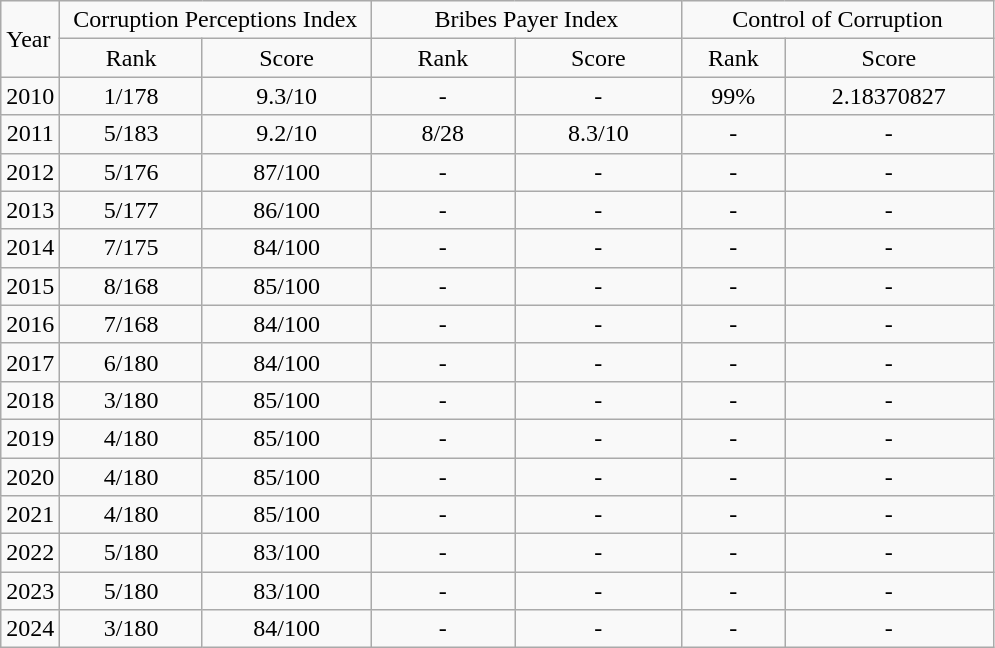<table class="wikitable">
<tr>
<td scope="col" rowspan="2">Year</td>
<td scope="col" colspan="2" style="text-align: center; width: 200px;">Corruption Perceptions Index</td>
<td scope="col" colspan="2" style="text-align: center; width: 200px;">Bribes Payer Index</td>
<td scope="col" colspan="2" style="text-align: center; width: 200px;">Control of Corruption</td>
</tr>
<tr style="text-align: center; width: 100px;">
<td>Rank</td>
<td>Score</td>
<td>Rank</td>
<td>Score</td>
<td>Rank</td>
<td>Score</td>
</tr>
<tr style="text-align: center; width: 100px;">
<td>2010</td>
<td>1/178</td>
<td>9.3/10</td>
<td>-</td>
<td>-</td>
<td>99%</td>
<td>2.18370827</td>
</tr>
<tr style="text-align: center; width: 100px;">
<td>2011</td>
<td>5/183</td>
<td>9.2/10</td>
<td>8/28</td>
<td>8.3/10</td>
<td>-</td>
<td>-</td>
</tr>
<tr style="text-align: center; width: 100px;">
<td>2012</td>
<td>5/176</td>
<td>87/100</td>
<td>-</td>
<td>-</td>
<td>-</td>
<td>-</td>
</tr>
<tr style="text-align: center; width: 100px;">
<td>2013</td>
<td>5/177</td>
<td>86/100</td>
<td>-</td>
<td>-</td>
<td>-</td>
<td>-</td>
</tr>
<tr style="text-align: center; width: 100px;">
<td>2014</td>
<td>7/175</td>
<td>84/100</td>
<td>-</td>
<td>-</td>
<td>-</td>
<td>-</td>
</tr>
<tr style="text-align: center; width: 100px;">
<td>2015</td>
<td>8/168</td>
<td>85/100</td>
<td>-</td>
<td>-</td>
<td>-</td>
<td>-</td>
</tr>
<tr style="text-align: center; width: 100px;">
<td>2016</td>
<td>7/168</td>
<td>84/100</td>
<td>-</td>
<td>-</td>
<td>-</td>
<td>-</td>
</tr>
<tr style="text-align: center; width: 100px;">
<td>2017</td>
<td>6/180</td>
<td>84/100</td>
<td>-</td>
<td>-</td>
<td>-</td>
<td>-</td>
</tr>
<tr style="text-align: center; width: 100px;">
<td>2018</td>
<td>3/180</td>
<td>85/100</td>
<td>-</td>
<td>-</td>
<td>-</td>
<td>-</td>
</tr>
<tr style="text-align: center; width: 100px;">
<td>2019</td>
<td>4/180</td>
<td>85/100</td>
<td>-</td>
<td>-</td>
<td>-</td>
<td>-</td>
</tr>
<tr style="text-align: center; width: 100px;">
<td>2020</td>
<td>4/180</td>
<td>85/100</td>
<td>-</td>
<td>-</td>
<td>-</td>
<td>-</td>
</tr>
<tr style="text-align: center; width: 100px;">
<td>2021</td>
<td>4/180</td>
<td>85/100</td>
<td>-</td>
<td>-</td>
<td>-</td>
<td>-</td>
</tr>
<tr style="text-align: center; width: 100px;">
<td>2022</td>
<td>5/180</td>
<td>83/100</td>
<td>-</td>
<td>-</td>
<td>-</td>
<td>-</td>
</tr>
<tr style="text-align: center; width: 100px;">
<td>2023</td>
<td>5/180</td>
<td>83/100</td>
<td>-</td>
<td>-</td>
<td>-</td>
<td>-</td>
</tr>
<tr style="text-align: center; width: 100px;">
<td>2024</td>
<td>3/180</td>
<td>84/100</td>
<td>-</td>
<td>-</td>
<td>-</td>
<td>-</td>
</tr>
</table>
